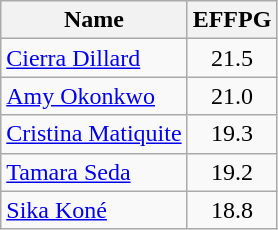<table class=wikitable>
<tr>
<th>Name</th>
<th>EFFPG</th>
</tr>
<tr>
<td> <a href='#'>Cierra Dillard</a></td>
<td align=center>21.5</td>
</tr>
<tr>
<td> <a href='#'>Amy Okonkwo</a></td>
<td align=center>21.0</td>
</tr>
<tr>
<td> <a href='#'>Cristina Matiquite</a></td>
<td align=center>19.3</td>
</tr>
<tr>
<td> <a href='#'>Tamara Seda</a></td>
<td align=center>19.2</td>
</tr>
<tr>
<td> <a href='#'>Sika Koné</a></td>
<td align=center>18.8</td>
</tr>
</table>
